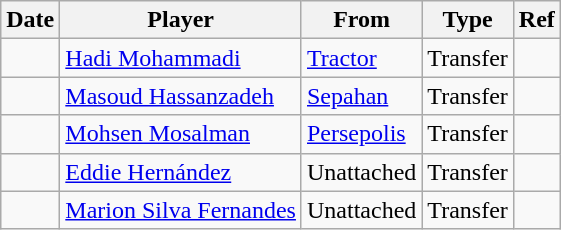<table class="wikitable">
<tr>
<th><strong>Date</strong></th>
<th><strong>Player</strong></th>
<th><strong>From</strong></th>
<th><strong>Type</strong></th>
<th><strong>Ref</strong></th>
</tr>
<tr>
<td></td>
<td> <a href='#'>Hadi Mohammadi</a></td>
<td> <a href='#'>Tractor</a></td>
<td>Transfer</td>
<td></td>
</tr>
<tr>
<td></td>
<td> <a href='#'>Masoud Hassanzadeh</a></td>
<td> <a href='#'>Sepahan</a></td>
<td>Transfer</td>
<td></td>
</tr>
<tr>
<td></td>
<td> <a href='#'>Mohsen Mosalman</a></td>
<td> <a href='#'>Persepolis</a></td>
<td>Transfer</td>
<td></td>
</tr>
<tr>
<td></td>
<td> <a href='#'>Eddie Hernández</a></td>
<td>Unattached</td>
<td>Transfer</td>
<td></td>
</tr>
<tr>
<td></td>
<td> <a href='#'>Marion Silva Fernandes</a></td>
<td>Unattached</td>
<td>Transfer</td>
<td></td>
</tr>
</table>
